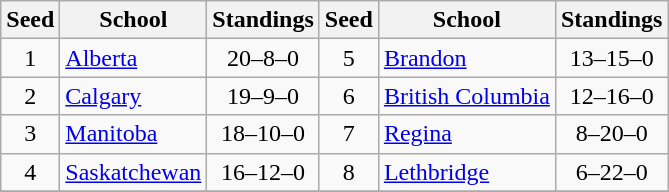<table class="wikitable">
<tr>
<th>Seed</th>
<th width:120px">School</th>
<th>Standings</th>
<th>Seed</th>
<th width:120px">School</th>
<th>Standings</th>
</tr>
<tr>
<td align=center>1</td>
<td><a href='#'>Alberta</a></td>
<td align=center>20–8–0</td>
<td align=center>5</td>
<td><a href='#'>Brandon</a></td>
<td align=center>13–15–0</td>
</tr>
<tr>
<td align=center>2</td>
<td><a href='#'>Calgary</a></td>
<td align=center>19–9–0</td>
<td align=center>6</td>
<td><a href='#'>British Columbia</a></td>
<td align=center>12–16–0</td>
</tr>
<tr>
<td align=center>3</td>
<td><a href='#'>Manitoba</a></td>
<td align=center>18–10–0</td>
<td align=center>7</td>
<td><a href='#'>Regina</a></td>
<td align=center>8–20–0</td>
</tr>
<tr>
<td align=center>4</td>
<td><a href='#'>Saskatchewan</a></td>
<td align=center>16–12–0</td>
<td align=center>8</td>
<td><a href='#'>Lethbridge</a></td>
<td align=center>6–22–0</td>
</tr>
<tr>
</tr>
</table>
